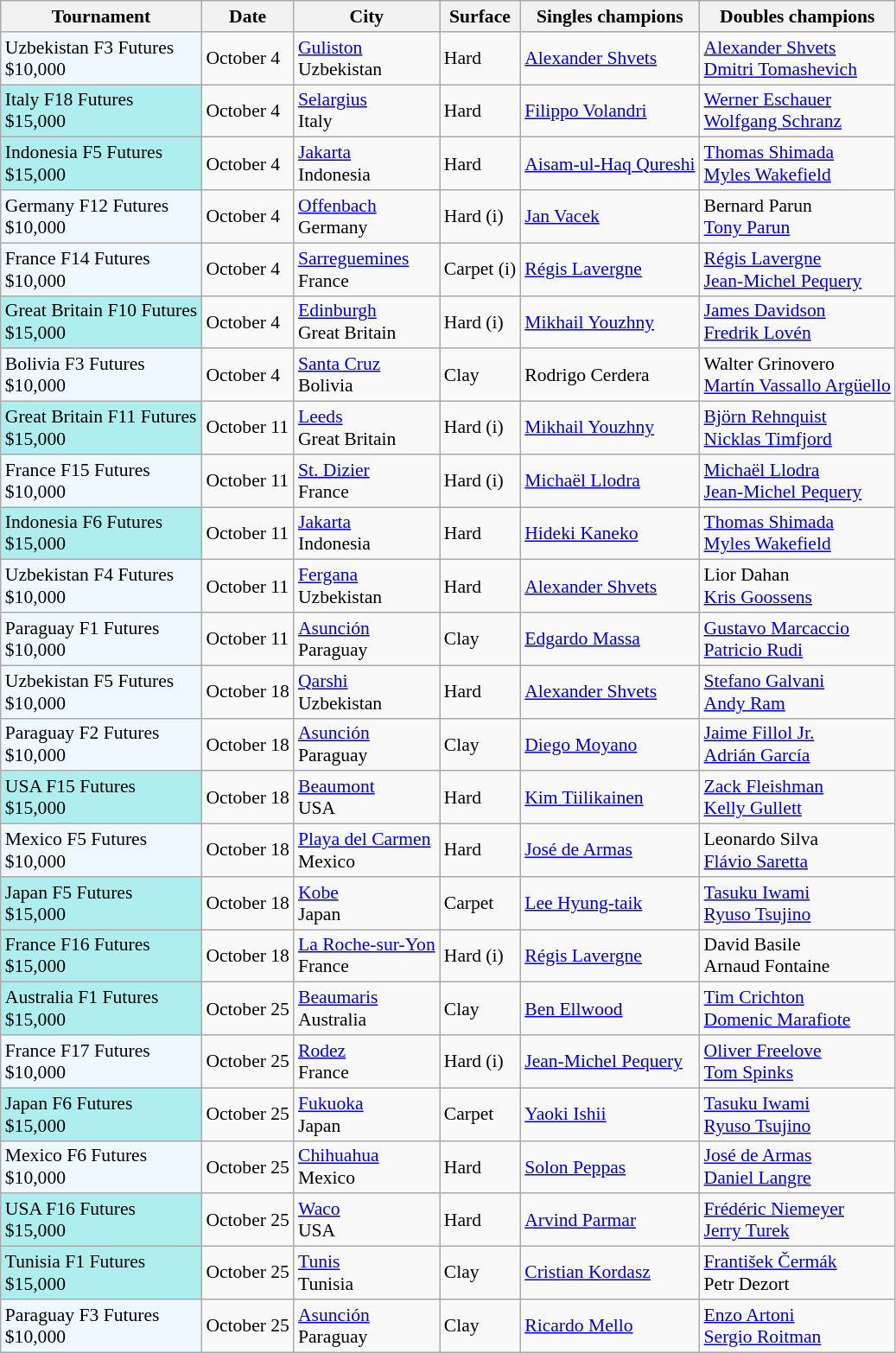<table class="sortable wikitable" style="font-size:90%">
<tr>
<th>Tournament</th>
<th>Date</th>
<th>City</th>
<th>Surface</th>
<th>Singles champions</th>
<th>Doubles champions</th>
</tr>
<tr>
<td style="background:#f0f8ff;">Uzbekistan F3 Futures<br>$10,000</td>
<td>October 4</td>
<td><a href='#'>Guliston</a><br>Uzbekistan</td>
<td>Hard</td>
<td> <a href='#'>Alexander Shvets</a></td>
<td> <a href='#'>Alexander Shvets</a><br> <a href='#'>Dmitri Tomashevich</a></td>
</tr>
<tr>
<td style="background:#afeeee;">Italy F18 Futures<br>$15,000</td>
<td>October 4</td>
<td><a href='#'>Selargius</a><br>Italy</td>
<td>Hard</td>
<td> <a href='#'>Filippo Volandri</a></td>
<td> <a href='#'>Werner Eschauer</a><br> <a href='#'>Wolfgang Schranz</a></td>
</tr>
<tr>
<td style="background:#afeeee;">Indonesia F5 Futures<br>$15,000</td>
<td>October 4</td>
<td><a href='#'>Jakarta</a><br>Indonesia</td>
<td>Hard</td>
<td> <a href='#'>Aisam-ul-Haq Qureshi</a></td>
<td> <a href='#'>Thomas Shimada</a><br> <a href='#'>Myles Wakefield</a></td>
</tr>
<tr>
<td style="background:#f0f8ff;">Germany F12 Futures<br>$10,000</td>
<td>October 4</td>
<td><a href='#'>Offenbach</a><br>Germany</td>
<td>Hard (i)</td>
<td> <a href='#'>Jan Vacek</a></td>
<td> Bernard Parun<br> <a href='#'>Tony Parun</a></td>
</tr>
<tr>
<td style="background:#f0f8ff;">France F14 Futures<br>$10,000</td>
<td>October 4</td>
<td><a href='#'>Sarreguemines</a><br>France</td>
<td>Carpet (i)</td>
<td> <a href='#'>Régis Lavergne</a></td>
<td> <a href='#'>Régis Lavergne</a><br> <a href='#'>Jean-Michel Pequery</a></td>
</tr>
<tr>
<td style="background:#afeeee;">Great Britain F10 Futures<br>$15,000</td>
<td>October 4</td>
<td><a href='#'>Edinburgh</a><br>Great Britain</td>
<td>Hard (i)</td>
<td> <a href='#'>Mikhail Youzhny</a></td>
<td> <a href='#'>James Davidson</a><br> <a href='#'>Fredrik Lovén</a></td>
</tr>
<tr>
<td style="background:#f0f8ff;">Bolivia F3 Futures<br>$10,000</td>
<td>October 4</td>
<td><a href='#'>Santa Cruz</a><br>Bolivia</td>
<td>Clay</td>
<td> Rodrigo Cerdera</td>
<td> Walter Grinovero<br> <a href='#'>Martín Vassallo Argüello</a></td>
</tr>
<tr>
<td style="background:#afeeee;">Great Britain F11 Futures<br>$15,000</td>
<td>October 11</td>
<td><a href='#'>Leeds</a><br>Great Britain</td>
<td>Hard (i)</td>
<td> <a href='#'>Mikhail Youzhny</a></td>
<td> <a href='#'>Björn Rehnquist</a><br> <a href='#'>Nicklas Timfjord</a></td>
</tr>
<tr>
<td style="background:#f0f8ff;">France F15 Futures<br>$10,000</td>
<td>October 11</td>
<td><a href='#'>St. Dizier</a><br>France</td>
<td>Hard (i)</td>
<td> <a href='#'>Michaël Llodra</a></td>
<td> <a href='#'>Michaël Llodra</a><br> <a href='#'>Jean-Michel Pequery</a></td>
</tr>
<tr>
<td style="background:#afeeee;">Indonesia F6 Futures<br>$15,000</td>
<td>October 11</td>
<td><a href='#'>Jakarta</a><br>Indonesia</td>
<td>Hard</td>
<td> <a href='#'>Hideki Kaneko</a></td>
<td> <a href='#'>Thomas Shimada</a><br> <a href='#'>Myles Wakefield</a></td>
</tr>
<tr>
<td style="background:#f0f8ff;">Uzbekistan F4 Futures<br>$10,000</td>
<td>October 11</td>
<td><a href='#'>Fergana</a><br>Uzbekistan</td>
<td>Hard</td>
<td> <a href='#'>Alexander Shvets</a></td>
<td> Lior Dahan<br> <a href='#'>Kris Goossens</a></td>
</tr>
<tr>
<td style="background:#f0f8ff;">Paraguay F1 Futures<br>$10,000</td>
<td>October 11</td>
<td><a href='#'>Asunción</a><br>Paraguay</td>
<td>Clay</td>
<td> <a href='#'>Edgardo Massa</a></td>
<td> <a href='#'>Gustavo Marcaccio</a><br> <a href='#'>Patricio Rudi</a></td>
</tr>
<tr>
<td style="background:#f0f8ff;">Uzbekistan F5 Futures<br>$10,000</td>
<td>October 18</td>
<td><a href='#'>Qarshi</a><br>Uzbekistan</td>
<td>Hard</td>
<td> <a href='#'>Alexander Shvets</a></td>
<td> <a href='#'>Stefano Galvani</a><br> <a href='#'>Andy Ram</a></td>
</tr>
<tr>
<td style="background:#f0f8ff;">Paraguay F2 Futures<br>$10,000</td>
<td>October 18</td>
<td><a href='#'>Asunción</a><br>Paraguay</td>
<td>Clay</td>
<td> <a href='#'>Diego Moyano</a></td>
<td> <a href='#'>Jaime Fillol Jr.</a><br> <a href='#'>Adrián García</a></td>
</tr>
<tr>
<td style="background:#afeeee;">USA F15 Futures<br>$15,000</td>
<td>October 18</td>
<td><a href='#'>Beaumont</a><br>USA</td>
<td>Hard</td>
<td> <a href='#'>Kim Tiilikainen</a></td>
<td> <a href='#'>Zack Fleishman</a><br> <a href='#'>Kelly Gullett</a></td>
</tr>
<tr>
<td style="background:#f0f8ff;">Mexico F5 Futures<br>$10,000</td>
<td>October 18</td>
<td><a href='#'>Playa del Carmen</a><br>Mexico</td>
<td>Hard</td>
<td> <a href='#'>José de Armas</a></td>
<td> Leonardo Silva<br> <a href='#'>Flávio Saretta</a></td>
</tr>
<tr>
<td style="background:#afeeee;">Japan F5 Futures<br>$15,000</td>
<td>October 18</td>
<td><a href='#'>Kobe</a><br>Japan</td>
<td>Carpet</td>
<td> <a href='#'>Lee Hyung-taik</a></td>
<td> <a href='#'>Tasuku Iwami</a><br> <a href='#'>Ryuso Tsujino</a></td>
</tr>
<tr>
<td style="background:#afeeee;">France F16 Futures<br>$15,000</td>
<td>October 18</td>
<td><a href='#'>La Roche-sur-Yon</a><br>France</td>
<td>Hard (i)</td>
<td> <a href='#'>Régis Lavergne</a></td>
<td> David Basile<br> Arnaud Fontaine</td>
</tr>
<tr>
<td style="background:#afeeee;">Australia F1 Futures<br>$15,000</td>
<td>October 25</td>
<td><a href='#'>Beaumaris</a><br>Australia</td>
<td>Clay</td>
<td> <a href='#'>Ben Ellwood</a></td>
<td> <a href='#'>Tim Crichton</a><br> <a href='#'>Domenic Marafiote</a></td>
</tr>
<tr>
<td style="background:#f0f8ff;">France F17 Futures<br>$10,000</td>
<td>October 25</td>
<td><a href='#'>Rodez</a><br>France</td>
<td>Hard (i)</td>
<td> <a href='#'>Jean-Michel Pequery</a></td>
<td> <a href='#'>Oliver Freelove</a><br> <a href='#'>Tom Spinks</a></td>
</tr>
<tr>
<td style="background:#afeeee;">Japan F6 Futures<br>$15,000</td>
<td>October 25</td>
<td><a href='#'>Fukuoka</a><br>Japan</td>
<td>Carpet</td>
<td> <a href='#'>Yaoki Ishii</a></td>
<td> <a href='#'>Tasuku Iwami</a><br> <a href='#'>Ryuso Tsujino</a></td>
</tr>
<tr>
<td style="background:#f0f8ff;">Mexico F6 Futures<br>$10,000</td>
<td>October 25</td>
<td><a href='#'>Chihuahua</a><br>Mexico</td>
<td>Hard</td>
<td> <a href='#'>Solon Peppas</a></td>
<td> <a href='#'>José de Armas</a><br> <a href='#'>Daniel Langre</a></td>
</tr>
<tr>
<td style="background:#afeeee;">USA F16 Futures<br>$15,000</td>
<td>October 25</td>
<td><a href='#'>Waco</a><br>USA</td>
<td>Hard</td>
<td> <a href='#'>Arvind Parmar</a></td>
<td> <a href='#'>Frédéric Niemeyer</a><br> <a href='#'>Jerry Turek</a></td>
</tr>
<tr>
<td style="background:#afeeee;">Tunisia F1 Futures<br>$15,000</td>
<td>October 25</td>
<td><a href='#'>Tunis</a><br>Tunisia</td>
<td>Clay</td>
<td> <a href='#'>Cristian Kordasz</a></td>
<td> <a href='#'>František Čermák</a><br> Petr Dezort</td>
</tr>
<tr>
<td style="background:#f0f8ff;">Paraguay F3 Futures<br>$10,000</td>
<td>October 25</td>
<td><a href='#'>Asunción</a><br>Paraguay</td>
<td>Clay</td>
<td> <a href='#'>Ricardo Mello</a></td>
<td> <a href='#'>Enzo Artoni</a><br> <a href='#'>Sergio Roitman</a></td>
</tr>
</table>
